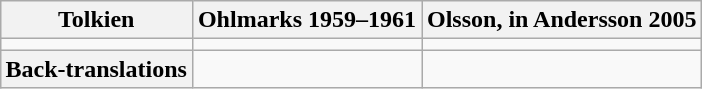<table class="wikitable" style="margin: 1em auto;">
<tr>
<th>Tolkien</th>
<th>Ohlmarks 1959–1961</th>
<th>Olsson, in Andersson 2005</th>
</tr>
<tr>
<td></td>
<td></td>
<td></td>
</tr>
<tr>
<th>Back-translations</th>
<td></td>
<td></td>
</tr>
</table>
